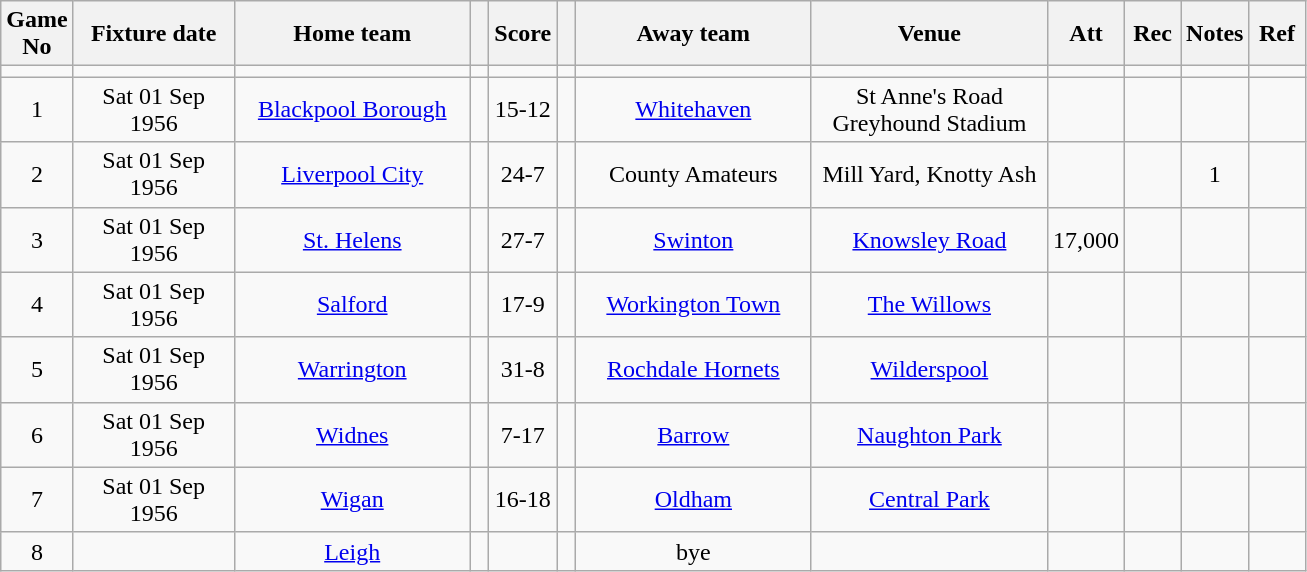<table class="wikitable" style="text-align:center;">
<tr>
<th width=20 abbr="No">Game No</th>
<th width=100 abbr="Date">Fixture date</th>
<th width=150 abbr="Home team">Home team</th>
<th width=5 abbr="space"></th>
<th width=20 abbr="Score">Score</th>
<th width=5 abbr="space"></th>
<th width=150 abbr="Away team">Away team</th>
<th width=150 abbr="Venue">Venue</th>
<th width=30 abbr="Att">Att</th>
<th width=30 abbr="Rec">Rec</th>
<th width=20 abbr="Notes">Notes</th>
<th width=30 abbr="Ref">Ref</th>
</tr>
<tr>
<td></td>
<td></td>
<td></td>
<td></td>
<td></td>
<td></td>
<td></td>
<td></td>
<td></td>
<td></td>
<td></td>
<td></td>
</tr>
<tr>
<td>1</td>
<td>Sat 01 Sep 1956</td>
<td><a href='#'>Blackpool Borough</a></td>
<td></td>
<td>15-12</td>
<td></td>
<td><a href='#'>Whitehaven</a></td>
<td>St Anne's Road Greyhound Stadium</td>
<td></td>
<td></td>
<td></td>
<td></td>
</tr>
<tr>
<td>2</td>
<td>Sat 01 Sep 1956</td>
<td><a href='#'>Liverpool City</a></td>
<td></td>
<td>24-7</td>
<td></td>
<td>County Amateurs</td>
<td>Mill Yard, Knotty Ash</td>
<td></td>
<td></td>
<td>1</td>
<td></td>
</tr>
<tr>
<td>3</td>
<td>Sat 01 Sep 1956</td>
<td><a href='#'>St. Helens</a></td>
<td></td>
<td>27-7</td>
<td></td>
<td><a href='#'>Swinton</a></td>
<td><a href='#'>Knowsley Road</a></td>
<td>17,000</td>
<td></td>
<td></td>
<td></td>
</tr>
<tr>
<td>4</td>
<td>Sat 01 Sep 1956</td>
<td><a href='#'>Salford</a></td>
<td></td>
<td>17-9</td>
<td></td>
<td><a href='#'>Workington Town</a></td>
<td><a href='#'>The Willows</a></td>
<td></td>
<td></td>
<td></td>
<td></td>
</tr>
<tr>
<td>5</td>
<td>Sat 01 Sep 1956</td>
<td><a href='#'>Warrington</a></td>
<td></td>
<td>31-8</td>
<td></td>
<td><a href='#'>Rochdale Hornets</a></td>
<td><a href='#'>Wilderspool</a></td>
<td></td>
<td></td>
<td></td>
<td></td>
</tr>
<tr>
<td>6</td>
<td>Sat 01 Sep 1956</td>
<td><a href='#'>Widnes</a></td>
<td></td>
<td>7-17</td>
<td></td>
<td><a href='#'>Barrow</a></td>
<td><a href='#'>Naughton Park</a></td>
<td></td>
<td></td>
<td></td>
<td></td>
</tr>
<tr>
<td>7</td>
<td>Sat 01 Sep 1956</td>
<td><a href='#'>Wigan</a></td>
<td></td>
<td>16-18</td>
<td></td>
<td><a href='#'>Oldham</a></td>
<td><a href='#'>Central Park</a></td>
<td></td>
<td></td>
<td></td>
<td></td>
</tr>
<tr>
<td>8</td>
<td></td>
<td><a href='#'>Leigh</a></td>
<td></td>
<td></td>
<td></td>
<td>bye</td>
<td></td>
<td></td>
<td></td>
<td></td>
<td></td>
</tr>
</table>
